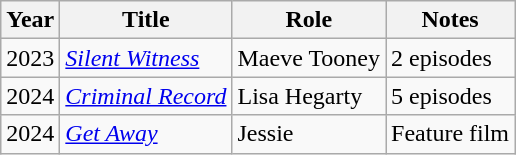<table class="wikitable sortable">
<tr>
<th>Year</th>
<th>Title</th>
<th>Role</th>
<th class="unsortable">Notes</th>
</tr>
<tr>
<td>2023</td>
<td><em><a href='#'>Silent Witness</a></em></td>
<td>Maeve Tooney</td>
<td>2 episodes</td>
</tr>
<tr>
<td>2024</td>
<td><em><a href='#'>Criminal Record</a></em></td>
<td>Lisa Hegarty</td>
<td>5 episodes</td>
</tr>
<tr>
<td>2024</td>
<td><em><a href='#'> Get Away</a></em></td>
<td>Jessie</td>
<td>Feature film</td>
</tr>
</table>
